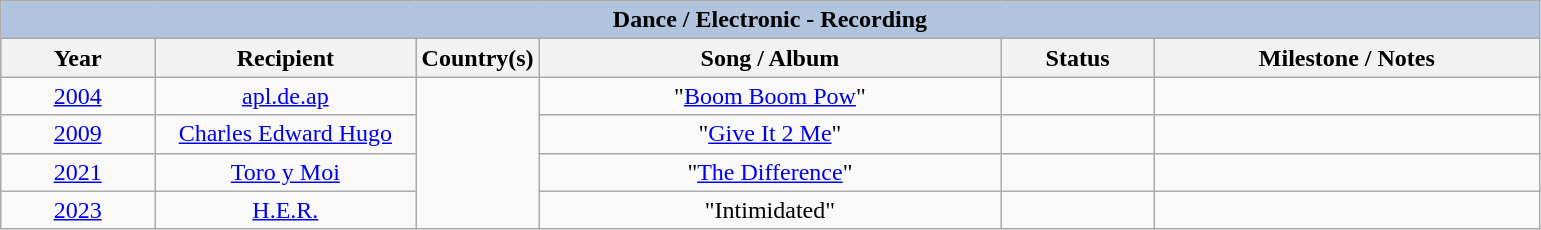<table class="wikitable" style="text-align: center">
<tr>
<th colspan="6" style="background:#B0C4DE;">Dance / Electronic - Recording</th>
</tr>
<tr>
<th width="10%">Year</th>
<th width="17%">Recipient</th>
<th width="8%">Country(s)</th>
<th width="30%">Song / Album</th>
<th width="10%">Status</th>
<th width="25%">Milestone / Notes</th>
</tr>
<tr>
<td><a href='#'>2004</a><br></td>
<td><a href='#'>apl.de.ap</a></td>
<td rowspan="4"></td>
<td>"<a href='#'>Boom Boom Pow</a>"</td>
<td></td>
<td></td>
</tr>
<tr>
<td><a href='#'>2009</a><br></td>
<td><a href='#'>Charles Edward Hugo</a></td>
<td>"<a href='#'>Give It 2 Me</a>"</td>
<td></td>
<td></td>
</tr>
<tr>
<td><a href='#'>2021</a><br></td>
<td><a href='#'>Toro y Moi</a></td>
<td>"<a href='#'>The Difference</a>"</td>
<td></td>
<td></td>
</tr>
<tr>
<td><a href='#'>2023</a><br></td>
<td><a href='#'>H.E.R.</a></td>
<td>"Intimidated"</td>
<td></td>
<td></td>
</tr>
</table>
